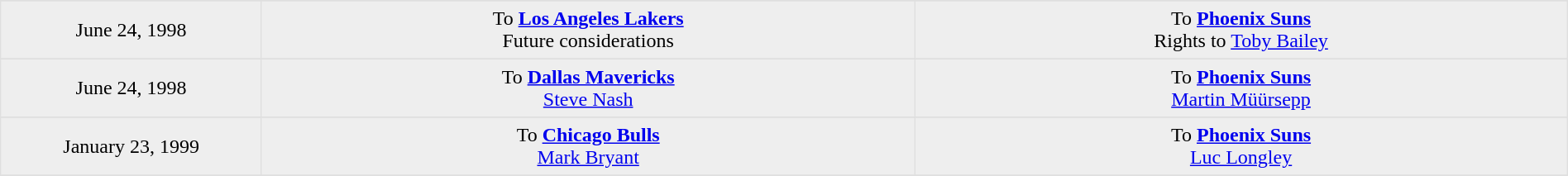<table border=1 style="border-collapse:collapse; text-align: center; width: 100%" bordercolor="#DFDFDF"  cellpadding="5">
<tr>
</tr>
<tr bgcolor="eeeeee">
<td style="width:12%">June 24, 1998</td>
<td style="width:30%" valign="top">To <strong><a href='#'>Los Angeles Lakers</a></strong><br>Future considerations</td>
<td style="width:30%" valign="top">To <strong><a href='#'>Phoenix Suns</a></strong><br>Rights to  <a href='#'>Toby Bailey</a></td>
</tr>
<tr>
</tr>
<tr bgcolor="eeeeee">
<td style="width:12%">June 24, 1998</td>
<td style="width:30%" valign="top">To <strong><a href='#'>Dallas Mavericks</a></strong><br> <a href='#'>Steve Nash</a></td>
<td style="width:30%" valign="top">To <strong><a href='#'>Phoenix Suns</a></strong><br> <a href='#'>Martin Müürsepp</a></td>
</tr>
<tr>
</tr>
<tr bgcolor="eeeeee">
<td style="width:12%">January 23, 1999</td>
<td style="width:30%" valign="top">To <strong><a href='#'>Chicago Bulls</a></strong><br> <a href='#'>Mark Bryant</a></td>
<td style="width:30%" valign="top">To <strong><a href='#'>Phoenix Suns</a></strong><br> <a href='#'>Luc Longley</a></td>
</tr>
<tr>
</tr>
</table>
